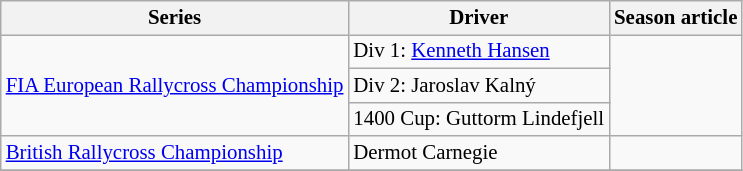<table class="wikitable" style="font-size: 87%;">
<tr>
<th>Series</th>
<th>Driver</th>
<th>Season article</th>
</tr>
<tr>
<td rowspan=3><a href='#'>FIA European Rallycross Championship</a></td>
<td>Div 1:  <a href='#'>Kenneth Hansen</a></td>
<td rowspan=3></td>
</tr>
<tr>
<td>Div 2:  Jaroslav Kalný</td>
</tr>
<tr>
<td>1400 Cup:  Guttorm Lindefjell</td>
</tr>
<tr>
<td><a href='#'>British Rallycross Championship</a></td>
<td> Dermot Carnegie</td>
<td></td>
</tr>
<tr>
</tr>
</table>
